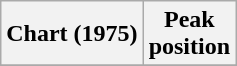<table class="wikitable plainrowheaders"  style="text-align:center">
<tr>
<th scope="col">Chart (1975)</th>
<th scope="col">Peak<br>position</th>
</tr>
<tr>
</tr>
</table>
